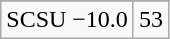<table class="wikitable">
<tr align="center">
</tr>
<tr align="center">
<td>SCSU −10.0</td>
<td>53</td>
</tr>
</table>
